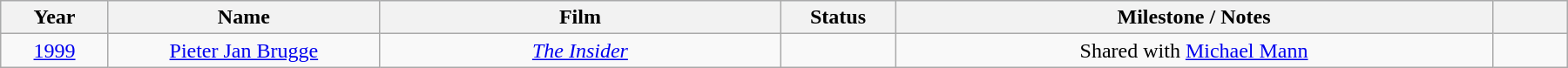<table class="wikitable" style="text-align: center">
<tr ---- bgcolor="#ebf5ff">
<th width="075">Year</th>
<th width="200">Name</th>
<th width="300">Film</th>
<th width="080">Status</th>
<th width="450">Milestone / Notes</th>
<th width="050"></th>
</tr>
<tr>
<td><a href='#'>1999</a></td>
<td><a href='#'>Pieter Jan Brugge</a></td>
<td><em><a href='#'>The Insider</a></em></td>
<td></td>
<td>Shared with <a href='#'>Michael Mann</a></td>
<td></td>
</tr>
</table>
